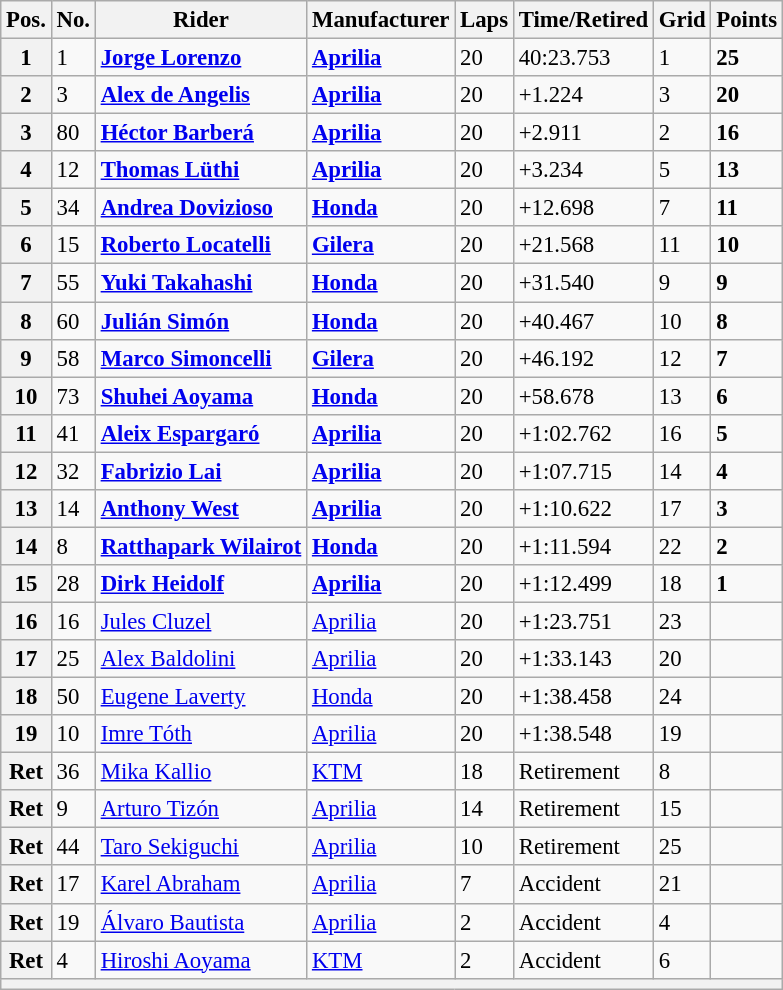<table class="wikitable" style="font-size: 95%;">
<tr>
<th>Pos.</th>
<th>No.</th>
<th>Rider</th>
<th>Manufacturer</th>
<th>Laps</th>
<th>Time/Retired</th>
<th>Grid</th>
<th>Points</th>
</tr>
<tr>
<th>1</th>
<td>1</td>
<td> <strong><a href='#'>Jorge Lorenzo</a></strong></td>
<td><strong><a href='#'>Aprilia</a></strong></td>
<td>20</td>
<td>40:23.753</td>
<td>1</td>
<td><strong>25</strong></td>
</tr>
<tr>
<th>2</th>
<td>3</td>
<td> <strong><a href='#'>Alex de Angelis</a></strong></td>
<td><strong><a href='#'>Aprilia</a></strong></td>
<td>20</td>
<td>+1.224</td>
<td>3</td>
<td><strong>20</strong></td>
</tr>
<tr>
<th>3</th>
<td>80</td>
<td> <strong><a href='#'>Héctor Barberá</a></strong></td>
<td><strong><a href='#'>Aprilia</a></strong></td>
<td>20</td>
<td>+2.911</td>
<td>2</td>
<td><strong>16</strong></td>
</tr>
<tr>
<th>4</th>
<td>12</td>
<td> <strong><a href='#'>Thomas Lüthi</a></strong></td>
<td><strong><a href='#'>Aprilia</a></strong></td>
<td>20</td>
<td>+3.234</td>
<td>5</td>
<td><strong>13</strong></td>
</tr>
<tr>
<th>5</th>
<td>34</td>
<td> <strong><a href='#'>Andrea Dovizioso</a></strong></td>
<td><strong><a href='#'>Honda</a></strong></td>
<td>20</td>
<td>+12.698</td>
<td>7</td>
<td><strong>11</strong></td>
</tr>
<tr>
<th>6</th>
<td>15</td>
<td> <strong><a href='#'>Roberto Locatelli</a></strong></td>
<td><strong><a href='#'>Gilera</a></strong></td>
<td>20</td>
<td>+21.568</td>
<td>11</td>
<td><strong>10</strong></td>
</tr>
<tr>
<th>7</th>
<td>55</td>
<td> <strong><a href='#'>Yuki Takahashi</a></strong></td>
<td><strong><a href='#'>Honda</a></strong></td>
<td>20</td>
<td>+31.540</td>
<td>9</td>
<td><strong>9</strong></td>
</tr>
<tr>
<th>8</th>
<td>60</td>
<td> <strong><a href='#'>Julián Simón</a></strong></td>
<td><strong><a href='#'>Honda</a></strong></td>
<td>20</td>
<td>+40.467</td>
<td>10</td>
<td><strong>8</strong></td>
</tr>
<tr>
<th>9</th>
<td>58</td>
<td> <strong><a href='#'>Marco Simoncelli</a></strong></td>
<td><strong><a href='#'>Gilera</a></strong></td>
<td>20</td>
<td>+46.192</td>
<td>12</td>
<td><strong>7</strong></td>
</tr>
<tr>
<th>10</th>
<td>73</td>
<td> <strong><a href='#'>Shuhei Aoyama</a></strong></td>
<td><strong><a href='#'>Honda</a></strong></td>
<td>20</td>
<td>+58.678</td>
<td>13</td>
<td><strong>6</strong></td>
</tr>
<tr>
<th>11</th>
<td>41</td>
<td> <strong><a href='#'>Aleix Espargaró</a></strong></td>
<td><strong><a href='#'>Aprilia</a></strong></td>
<td>20</td>
<td>+1:02.762</td>
<td>16</td>
<td><strong>5</strong></td>
</tr>
<tr>
<th>12</th>
<td>32</td>
<td> <strong><a href='#'>Fabrizio Lai</a></strong></td>
<td><strong><a href='#'>Aprilia</a></strong></td>
<td>20</td>
<td>+1:07.715</td>
<td>14</td>
<td><strong>4</strong></td>
</tr>
<tr>
<th>13</th>
<td>14</td>
<td> <strong><a href='#'>Anthony West</a></strong></td>
<td><strong><a href='#'>Aprilia</a></strong></td>
<td>20</td>
<td>+1:10.622</td>
<td>17</td>
<td><strong>3</strong></td>
</tr>
<tr>
<th>14</th>
<td>8</td>
<td> <strong><a href='#'>Ratthapark Wilairot</a></strong></td>
<td><strong><a href='#'>Honda</a></strong></td>
<td>20</td>
<td>+1:11.594</td>
<td>22</td>
<td><strong>2</strong></td>
</tr>
<tr>
<th>15</th>
<td>28</td>
<td> <strong><a href='#'>Dirk Heidolf</a></strong></td>
<td><strong><a href='#'>Aprilia</a></strong></td>
<td>20</td>
<td>+1:12.499</td>
<td>18</td>
<td><strong>1</strong></td>
</tr>
<tr>
<th>16</th>
<td>16</td>
<td> <a href='#'>Jules Cluzel</a></td>
<td><a href='#'>Aprilia</a></td>
<td>20</td>
<td>+1:23.751</td>
<td>23</td>
<td></td>
</tr>
<tr>
<th>17</th>
<td>25</td>
<td> <a href='#'>Alex Baldolini</a></td>
<td><a href='#'>Aprilia</a></td>
<td>20</td>
<td>+1:33.143</td>
<td>20</td>
<td></td>
</tr>
<tr>
<th>18</th>
<td>50</td>
<td> <a href='#'>Eugene Laverty</a></td>
<td><a href='#'>Honda</a></td>
<td>20</td>
<td>+1:38.458</td>
<td>24</td>
<td></td>
</tr>
<tr>
<th>19</th>
<td>10</td>
<td> <a href='#'>Imre Tóth</a></td>
<td><a href='#'>Aprilia</a></td>
<td>20</td>
<td>+1:38.548</td>
<td>19</td>
<td></td>
</tr>
<tr>
<th>Ret</th>
<td>36</td>
<td> <a href='#'>Mika Kallio</a></td>
<td><a href='#'>KTM</a></td>
<td>18</td>
<td>Retirement</td>
<td>8</td>
<td></td>
</tr>
<tr>
<th>Ret</th>
<td>9</td>
<td> <a href='#'>Arturo Tizón</a></td>
<td><a href='#'>Aprilia</a></td>
<td>14</td>
<td>Retirement</td>
<td>15</td>
<td></td>
</tr>
<tr>
<th>Ret</th>
<td>44</td>
<td> <a href='#'>Taro Sekiguchi</a></td>
<td><a href='#'>Aprilia</a></td>
<td>10</td>
<td>Retirement</td>
<td>25</td>
<td></td>
</tr>
<tr>
<th>Ret</th>
<td>17</td>
<td> <a href='#'>Karel Abraham</a></td>
<td><a href='#'>Aprilia</a></td>
<td>7</td>
<td>Accident</td>
<td>21</td>
<td></td>
</tr>
<tr>
<th>Ret</th>
<td>19</td>
<td> <a href='#'>Álvaro Bautista</a></td>
<td><a href='#'>Aprilia</a></td>
<td>2</td>
<td>Accident</td>
<td>4</td>
<td></td>
</tr>
<tr>
<th>Ret</th>
<td>4</td>
<td> <a href='#'>Hiroshi Aoyama</a></td>
<td><a href='#'>KTM</a></td>
<td>2</td>
<td>Accident</td>
<td>6</td>
<td></td>
</tr>
<tr>
<th colspan=8></th>
</tr>
</table>
